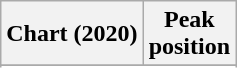<table class="wikitable sortable plainrowheaders" style="text-align:center">
<tr>
<th scope="col">Chart (2020)</th>
<th scope="col">Peak<br>position</th>
</tr>
<tr>
</tr>
<tr>
</tr>
<tr>
</tr>
</table>
